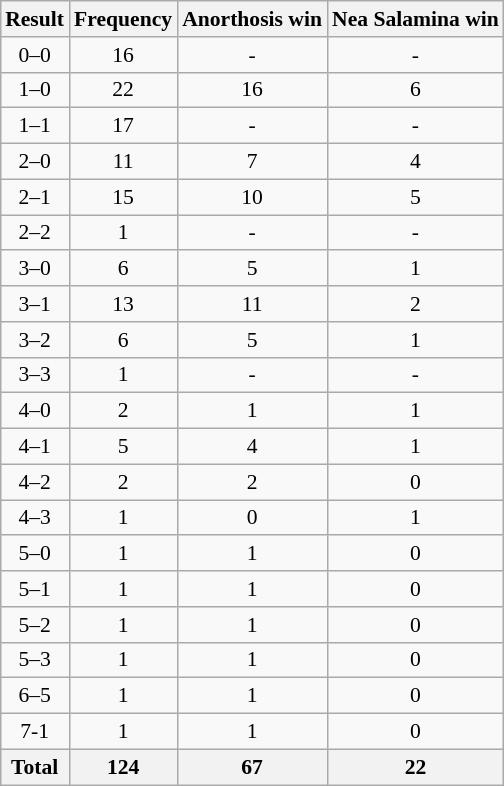<table class="wikitable sortable" style="margin:1em auto; text-align: center; font-size:90%">
<tr>
<th>Result</th>
<th>Frequency</th>
<th><span><strong>Anorthosis win</strong></span><noinclude></th>
<th><span><strong>Nea Salamina win</strong></span><noinclude></th>
</tr>
<tr>
<td>0–0</td>
<td>16</td>
<td>-</td>
<td>-</td>
</tr>
<tr>
<td>1–0</td>
<td>22</td>
<td>16</td>
<td>6</td>
</tr>
<tr>
<td>1–1</td>
<td>17</td>
<td>-</td>
<td>-</td>
</tr>
<tr>
<td>2–0</td>
<td>11</td>
<td>7</td>
<td>4</td>
</tr>
<tr>
<td>2–1</td>
<td>15</td>
<td>10</td>
<td>5</td>
</tr>
<tr>
<td>2–2</td>
<td>1</td>
<td>-</td>
<td>-</td>
</tr>
<tr>
<td>3–0</td>
<td>6</td>
<td>5</td>
<td>1</td>
</tr>
<tr>
<td>3–1</td>
<td>13</td>
<td>11</td>
<td>2</td>
</tr>
<tr>
<td>3–2</td>
<td>6</td>
<td>5</td>
<td>1</td>
</tr>
<tr>
<td>3–3</td>
<td>1</td>
<td>-</td>
<td>-</td>
</tr>
<tr>
<td>4–0</td>
<td>2</td>
<td>1</td>
<td>1</td>
</tr>
<tr>
<td>4–1</td>
<td>5</td>
<td>4</td>
<td>1</td>
</tr>
<tr>
<td>4–2</td>
<td>2</td>
<td>2</td>
<td>0</td>
</tr>
<tr>
<td>4–3</td>
<td>1</td>
<td>0</td>
<td>1</td>
</tr>
<tr>
<td>5–0</td>
<td>1</td>
<td>1</td>
<td>0</td>
</tr>
<tr>
<td>5–1</td>
<td>1</td>
<td>1</td>
<td>0</td>
</tr>
<tr>
<td>5–2</td>
<td>1</td>
<td>1</td>
<td>0</td>
</tr>
<tr>
<td>5–3</td>
<td>1</td>
<td>1</td>
<td>0</td>
</tr>
<tr>
<td>6–5</td>
<td>1</td>
<td>1</td>
<td>0</td>
</tr>
<tr>
<td>7-1</td>
<td>1</td>
<td>1</td>
<td>0</td>
</tr>
<tr>
<th><strong>Total</strong></th>
<th>124</th>
<th>67</th>
<th>22</th>
</tr>
</table>
